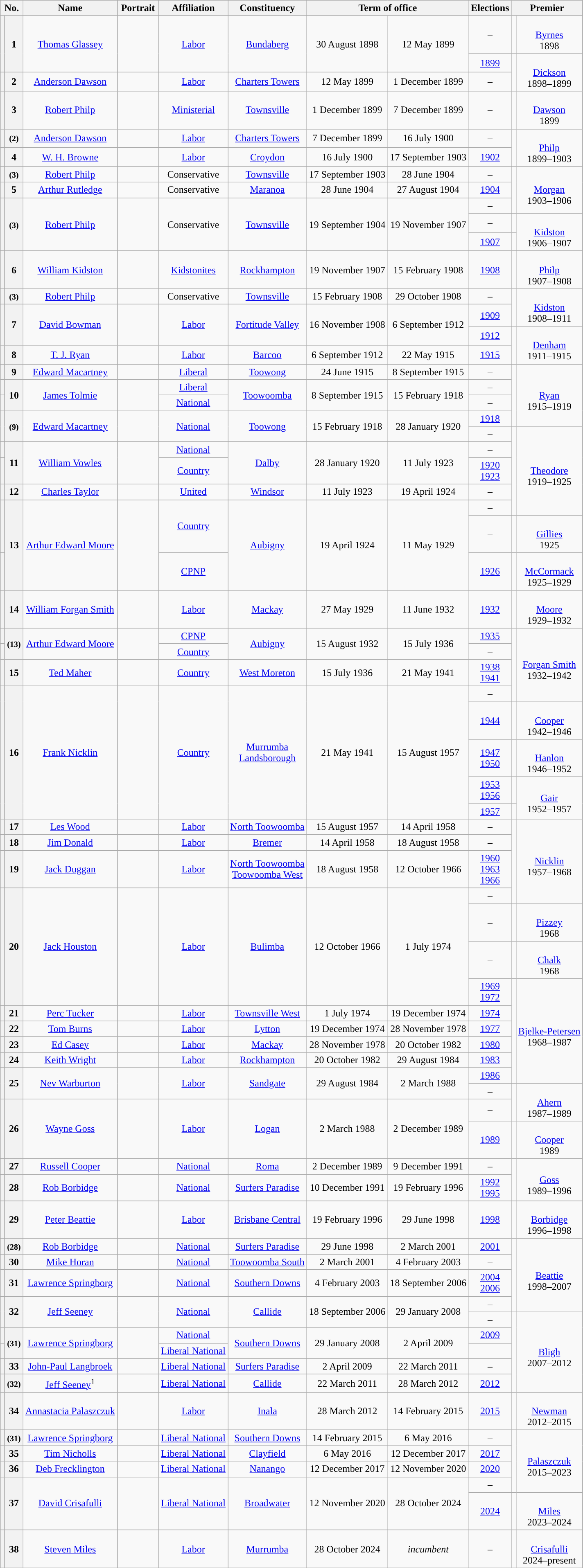<table class="wikitable" style="text-align:center">
<tr>
<th colspan=2>No.</th>
<th>Name</th>
<th width=60>Portrait</th>
<th>Affiliation</th>
<th>Constituency</th>
<th colspan=2>Term of office</th>
<th>Elections</th>
<th colspan=2>Premier</th>
</tr>
<tr>
<th rowspan=2 ></th>
<th rowspan=2>1</th>
<td rowspan=2><a href='#'>Thomas Glassey</a></td>
<td rowspan=2></td>
<td rowspan=2><a href='#'>Labor</a></td>
<td rowspan=2><a href='#'>Bundaberg</a></td>
<td rowspan=2>30 August 1898</td>
<td rowspan=2>12 May 1899</td>
<td>–</td>
<td></td>
<td><br><a href='#'>Byrnes</a><br>1898</td>
</tr>
<tr>
<td><a href='#'>1899</a></td>
<td rowspan=2 ></td>
<td rowspan=2><br><a href='#'>Dickson</a><br>1898–1899</td>
</tr>
<tr>
<th></th>
<th>2</th>
<td><a href='#'>Anderson Dawson</a></td>
<td></td>
<td><a href='#'>Labor</a></td>
<td><a href='#'>Charters Towers</a></td>
<td>12 May 1899</td>
<td>1 December 1899</td>
<td>–</td>
</tr>
<tr>
<th></th>
<th>3</th>
<td><a href='#'>Robert Philp</a></td>
<td></td>
<td><a href='#'>Ministerial</a></td>
<td><a href='#'>Townsville</a></td>
<td>1 December 1899</td>
<td>7 December 1899</td>
<td>–</td>
<td></td>
<td><br><a href='#'>Dawson</a><br>1899</td>
</tr>
<tr>
<th></th>
<th><small>(2)</small></th>
<td><a href='#'>Anderson Dawson</a></td>
<td></td>
<td><a href='#'>Labor</a></td>
<td><a href='#'>Charters Towers</a></td>
<td>7 December 1899</td>
<td>16 July 1900</td>
<td>–</td>
<td rowspan=2 ></td>
<td rowspan=2><br><a href='#'>Philp</a><br>1899–1903</td>
</tr>
<tr>
<th></th>
<th>4</th>
<td><a href='#'>W. H. Browne</a></td>
<td></td>
<td><a href='#'>Labor</a></td>
<td><a href='#'>Croydon</a></td>
<td>16 July 1900</td>
<td>17 September 1903</td>
<td><a href='#'>1902</a></td>
</tr>
<tr>
<th style="background:"></th>
<th><small>(3)</small></th>
<td><a href='#'>Robert Philp</a></td>
<td></td>
<td>Conservative</td>
<td><a href='#'>Townsville</a></td>
<td>17 September 1903</td>
<td>28 June 1904</td>
<td>–</td>
<td rowspan=3 ></td>
<td rowspan=3><br><a href='#'>Morgan</a><br>1903–1906</td>
</tr>
<tr>
<th style="background:"></th>
<th>5</th>
<td><a href='#'>Arthur Rutledge</a></td>
<td></td>
<td>Conservative</td>
<td><a href='#'>Maranoa</a></td>
<td>28 June 1904</td>
<td>27 August 1904</td>
<td><a href='#'>1904</a></td>
</tr>
<tr>
<th rowspan=3 style="background:"></th>
<th rowspan=3><small>(3)</small></th>
<td rowspan=3><a href='#'>Robert Philp</a></td>
<td rowspan=3></td>
<td rowspan=3>Conservative</td>
<td rowspan=3><a href='#'>Townsville</a></td>
<td rowspan=3>19 September 1904</td>
<td rowspan=3>19 November 1907</td>
<td>–</td>
</tr>
<tr>
<td>–</td>
<td></td>
<td rowspan=2><br><a href='#'>Kidston</a><br>1906–1907</td>
</tr>
<tr>
<td><a href='#'>1907</a></td>
<td></td>
</tr>
<tr>
<th></th>
<th>6</th>
<td><a href='#'>William Kidston</a></td>
<td></td>
<td><a href='#'>Kidstonites</a></td>
<td><a href='#'>Rockhampton</a></td>
<td>19 November 1907</td>
<td>15 February 1908</td>
<td><a href='#'>1908</a></td>
<td style="background:"></td>
<td><br><a href='#'>Philp</a><br>1907–1908</td>
</tr>
<tr>
<th style="background:"></th>
<th><small>(3)</small></th>
<td><a href='#'>Robert Philp</a></td>
<td></td>
<td>Conservative</td>
<td><a href='#'>Townsville</a></td>
<td>15 February 1908</td>
<td>29 October 1908</td>
<td>–</td>
<td rowspan=2 ></td>
<td rowspan=2><br><a href='#'>Kidston</a><br>1908–1911</td>
</tr>
<tr>
<th rowspan=2 ></th>
<th rowspan=2>7</th>
<td rowspan=2><a href='#'>David Bowman</a></td>
<td rowspan=2></td>
<td rowspan=2><a href='#'>Labor</a></td>
<td rowspan=2><a href='#'>Fortitude Valley</a></td>
<td rowspan=2>16 November 1908</td>
<td rowspan=2>6 September 1912</td>
<td><a href='#'>1909</a></td>
</tr>
<tr>
<td><a href='#'>1912</a></td>
<td rowspan=2 ></td>
<td rowspan=2><br><a href='#'>Denham</a><br>1911–1915</td>
</tr>
<tr>
<th></th>
<th>8</th>
<td><a href='#'>T. J. Ryan</a></td>
<td></td>
<td><a href='#'>Labor</a></td>
<td><a href='#'>Barcoo</a></td>
<td>6 September 1912</td>
<td>22 May 1915</td>
<td><a href='#'>1915</a></td>
</tr>
<tr>
<th></th>
<th>9</th>
<td><a href='#'>Edward Macartney</a></td>
<td></td>
<td><a href='#'>Liberal</a></td>
<td><a href='#'>Toowong</a></td>
<td>24 June 1915</td>
<td>8 September 1915</td>
<td>–</td>
<td rowspan=4 ></td>
<td rowspan=4><br><a href='#'>Ryan</a><br>1915–1919</td>
</tr>
<tr>
<th></th>
<th rowspan=2>10</th>
<td rowspan=2><a href='#'>James Tolmie</a></td>
<td rowspan=2></td>
<td><a href='#'>Liberal</a></td>
<td rowspan=2><a href='#'>Toowoomba</a></td>
<td rowspan=2>8 September 1915</td>
<td rowspan=2>15 February 1918</td>
<td>–</td>
</tr>
<tr>
<th></th>
<td><a href='#'>National</a></td>
<td>–</td>
</tr>
<tr>
<th rowspan=2 ></th>
<th rowspan=2><small>(9)</small></th>
<td rowspan=2><a href='#'>Edward Macartney</a></td>
<td rowspan=2></td>
<td rowspan=2><a href='#'>National</a></td>
<td rowspan=2><a href='#'>Toowong</a></td>
<td rowspan=2>15 February 1918</td>
<td rowspan=2>28 January 1920</td>
<td><a href='#'>1918</a></td>
</tr>
<tr>
<td>–</td>
<td rowspan=5 ></td>
<td rowspan=5><br><a href='#'>Theodore</a><br>1919–1925</td>
</tr>
<tr>
<th></th>
<th rowspan=2>11</th>
<td rowspan=2><a href='#'>William Vowles</a></td>
<td rowspan=2></td>
<td><a href='#'>National</a></td>
<td rowspan=2><a href='#'>Dalby</a></td>
<td rowspan=2>28 January 1920</td>
<td rowspan=2>11 July 1923</td>
<td>–</td>
</tr>
<tr>
<th></th>
<td><a href='#'>Country</a></td>
<td><a href='#'>1920</a><br><a href='#'>1923</a></td>
</tr>
<tr>
<th></th>
<th>12</th>
<td><a href='#'>Charles Taylor</a></td>
<td></td>
<td><a href='#'>United</a></td>
<td><a href='#'>Windsor</a></td>
<td>11 July 1923</td>
<td>19 April 1924</td>
<td>–</td>
</tr>
<tr>
<th rowspan=2 ></th>
<th rowspan=3>13</th>
<td rowspan=3><a href='#'>Arthur Edward Moore</a></td>
<td rowspan=3></td>
<td rowspan=2><a href='#'>Country</a></td>
<td rowspan=3><a href='#'>Aubigny</a></td>
<td rowspan=3>19 April 1924</td>
<td rowspan=3>11 May 1929</td>
<td>–</td>
</tr>
<tr>
<td>–</td>
<td></td>
<td><br><a href='#'>Gillies</a><br>1925</td>
</tr>
<tr>
<th></th>
<td><a href='#'>CPNP</a></td>
<td><a href='#'>1926</a></td>
<td></td>
<td><br><a href='#'>McCormack</a><br>1925–1929</td>
</tr>
<tr>
<th></th>
<th>14</th>
<td><a href='#'>William Forgan Smith</a></td>
<td></td>
<td><a href='#'>Labor</a></td>
<td><a href='#'>Mackay</a></td>
<td>27 May 1929</td>
<td>11 June 1932</td>
<td><a href='#'>1932</a></td>
<td></td>
<td><br><a href='#'>Moore</a><br>1929–1932</td>
</tr>
<tr>
<th></th>
<th rowspan=2><small>(13)</small></th>
<td rowspan=2><a href='#'>Arthur Edward Moore</a></td>
<td rowspan=2></td>
<td><a href='#'>CPNP</a></td>
<td rowspan=2><a href='#'>Aubigny</a></td>
<td rowspan=2>15 August 1932</td>
<td rowspan=2>15 July 1936</td>
<td><a href='#'>1935</a></td>
<td rowspan=4 ></td>
<td rowspan=4><br><a href='#'>Forgan Smith</a><br>1932–1942</td>
</tr>
<tr>
<th></th>
<td><a href='#'>Country</a></td>
<td>–</td>
</tr>
<tr>
<th></th>
<th>15</th>
<td><a href='#'>Ted Maher</a></td>
<td></td>
<td><a href='#'>Country</a></td>
<td><a href='#'>West Moreton</a></td>
<td>15 July 1936</td>
<td>21 May 1941</td>
<td><a href='#'>1938</a><br><a href='#'>1941</a></td>
</tr>
<tr>
<th rowspan=5 ></th>
<th rowspan=5>16</th>
<td rowspan=5><a href='#'>Frank Nicklin</a></td>
<td rowspan=5></td>
<td rowspan=5><a href='#'>Country</a></td>
<td rowspan=5><a href='#'>Murrumba</a><br><a href='#'>Landsborough</a></td>
<td rowspan=5>21 May 1941</td>
<td rowspan=5>15 August 1957</td>
<td>–</td>
</tr>
<tr>
<td><a href='#'>1944</a></td>
<td></td>
<td><br><a href='#'>Cooper</a><br>1942–1946</td>
</tr>
<tr>
<td><a href='#'>1947</a><br><a href='#'>1950</a></td>
<td></td>
<td><br><a href='#'>Hanlon</a><br>1946–1952</td>
</tr>
<tr>
<td><a href='#'>1953</a><br><a href='#'>1956</a></td>
<td></td>
<td rowspan=2><br><a href='#'>Gair</a><br>1952–1957</td>
</tr>
<tr>
<td><a href='#'>1957</a></td>
<td></td>
</tr>
<tr>
<th></th>
<th>17</th>
<td><a href='#'>Les Wood</a></td>
<td></td>
<td><a href='#'>Labor</a></td>
<td><a href='#'>North Toowoomba</a></td>
<td>15 August 1957</td>
<td>14 April 1958</td>
<td>–</td>
<td rowspan=4 ></td>
<td rowspan=4><br><a href='#'>Nicklin</a><br>1957–1968</td>
</tr>
<tr>
<th></th>
<th>18</th>
<td><a href='#'>Jim Donald</a></td>
<td></td>
<td><a href='#'>Labor</a></td>
<td><a href='#'>Bremer</a></td>
<td>14 April 1958</td>
<td>18 August 1958</td>
<td>–</td>
</tr>
<tr>
<th></th>
<th>19</th>
<td><a href='#'>Jack Duggan</a></td>
<td></td>
<td><a href='#'>Labor</a></td>
<td><a href='#'>North Toowoomba</a><br><a href='#'>Toowoomba West</a></td>
<td>18 August 1958</td>
<td>12 October 1966</td>
<td><a href='#'>1960</a><br><a href='#'>1963</a><br><a href='#'>1966</a></td>
</tr>
<tr>
<th rowspan=4 ></th>
<th rowspan=4>20</th>
<td rowspan=4><a href='#'>Jack Houston</a></td>
<td rowspan=4></td>
<td rowspan=4><a href='#'>Labor</a></td>
<td rowspan=4><a href='#'>Bulimba</a></td>
<td rowspan=4>12 October 1966</td>
<td rowspan=4>1 July 1974</td>
<td>–</td>
</tr>
<tr>
<td>–</td>
<td></td>
<td><br><a href='#'>Pizzey</a><br>1968</td>
</tr>
<tr>
<td>–</td>
<td></td>
<td><br><a href='#'>Chalk</a><br>1968</td>
</tr>
<tr>
<td><a href='#'>1969</a><br><a href='#'>1972</a></td>
<td rowspan=6 ></td>
<td rowspan=6><br><a href='#'>Bjelke-Petersen</a><br>1968–1987</td>
</tr>
<tr>
<th></th>
<th>21</th>
<td><a href='#'>Perc Tucker</a></td>
<td></td>
<td><a href='#'>Labor</a></td>
<td><a href='#'>Townsville West</a></td>
<td>1 July 1974</td>
<td>19 December 1974</td>
<td><a href='#'>1974</a></td>
</tr>
<tr>
<th></th>
<th>22</th>
<td><a href='#'>Tom Burns</a></td>
<td></td>
<td><a href='#'>Labor</a></td>
<td><a href='#'>Lytton</a></td>
<td>19 December 1974</td>
<td>28 November 1978</td>
<td><a href='#'>1977</a></td>
</tr>
<tr>
<th></th>
<th>23</th>
<td><a href='#'>Ed Casey</a></td>
<td></td>
<td><a href='#'>Labor</a></td>
<td><a href='#'>Mackay</a></td>
<td>28 November 1978</td>
<td>20 October 1982</td>
<td><a href='#'>1980</a></td>
</tr>
<tr>
<th></th>
<th>24</th>
<td><a href='#'>Keith Wright</a></td>
<td></td>
<td><a href='#'>Labor</a></td>
<td><a href='#'>Rockhampton</a></td>
<td>20 October 1982</td>
<td>29 August 1984</td>
<td><a href='#'>1983</a></td>
</tr>
<tr>
<th rowspan=2 ></th>
<th rowspan=2>25</th>
<td rowspan=2><a href='#'>Nev Warburton</a></td>
<td rowspan=2></td>
<td rowspan=2><a href='#'>Labor</a></td>
<td rowspan=2><a href='#'>Sandgate</a></td>
<td rowspan=2>29 August 1984</td>
<td rowspan=2>2 March 1988</td>
<td><a href='#'>1986</a></td>
</tr>
<tr>
<td>–</td>
<td rowspan=2 ></td>
<td rowspan=2><br><a href='#'>Ahern</a><br>1987–1989</td>
</tr>
<tr>
<th rowspan=2 ></th>
<th rowspan=2>26</th>
<td rowspan=2><a href='#'>Wayne Goss</a></td>
<td rowspan=2></td>
<td rowspan=2><a href='#'>Labor</a></td>
<td rowspan=2><a href='#'>Logan</a></td>
<td rowspan=2>2 March 1988</td>
<td rowspan=2>2 December 1989</td>
<td>–</td>
</tr>
<tr>
<td><a href='#'>1989</a></td>
<td></td>
<td><br><a href='#'>Cooper</a><br>1989</td>
</tr>
<tr>
<th></th>
<th>27</th>
<td><a href='#'>Russell Cooper</a></td>
<td></td>
<td><a href='#'>National</a></td>
<td><a href='#'>Roma</a></td>
<td>2 December 1989</td>
<td>9 December 1991</td>
<td>–</td>
<td rowspan=2 ></td>
<td rowspan=2><br><a href='#'>Goss</a><br>1989–1996</td>
</tr>
<tr>
<th></th>
<th>28</th>
<td><a href='#'>Rob Borbidge</a></td>
<td></td>
<td><a href='#'>National</a></td>
<td><a href='#'>Surfers Paradise</a></td>
<td>10 December 1991</td>
<td>19 February 1996</td>
<td><a href='#'>1992</a><br><a href='#'>1995</a></td>
</tr>
<tr>
<th></th>
<th>29</th>
<td><a href='#'>Peter Beattie</a></td>
<td></td>
<td><a href='#'>Labor</a></td>
<td><a href='#'>Brisbane Central</a></td>
<td>19 February 1996</td>
<td>29 June 1998</td>
<td><a href='#'>1998</a></td>
<td></td>
<td><br><a href='#'>Borbidge</a><br>1996–1998</td>
</tr>
<tr>
<th></th>
<th><small>(28)</small></th>
<td><a href='#'>Rob Borbidge</a></td>
<td></td>
<td><a href='#'>National</a></td>
<td><a href='#'>Surfers Paradise</a></td>
<td>29 June 1998</td>
<td>2 March 2001</td>
<td><a href='#'>2001</a></td>
<td rowspan=4 ></td>
<td rowspan=4><br><a href='#'>Beattie</a><br>1998–2007</td>
</tr>
<tr>
<th></th>
<th>30</th>
<td><a href='#'>Mike Horan</a></td>
<td></td>
<td><a href='#'>National</a></td>
<td><a href='#'>Toowoomba South</a></td>
<td>2 March 2001</td>
<td>4 February 2003</td>
<td>–</td>
</tr>
<tr>
<th></th>
<th>31</th>
<td><a href='#'>Lawrence Springborg</a></td>
<td></td>
<td><a href='#'>National</a></td>
<td><a href='#'>Southern Downs</a></td>
<td>4 February 2003</td>
<td>18 September 2006</td>
<td><a href='#'>2004</a><br><a href='#'>2006</a></td>
</tr>
<tr>
<th rowspan=2 ></th>
<th rowspan=2>32</th>
<td rowspan=2><a href='#'>Jeff Seeney</a></td>
<td rowspan=2></td>
<td rowspan=2><a href='#'>National</a></td>
<td rowspan=2><a href='#'>Callide</a></td>
<td rowspan=2>18 September 2006</td>
<td rowspan=2>29 January 2008</td>
<td>–</td>
</tr>
<tr>
<td>–</td>
<td rowspan=5 ></td>
<td rowspan=5><br><a href='#'>Bligh</a><br>2007–2012</td>
</tr>
<tr>
<th></th>
<th rowspan=2><small>(31)</small></th>
<td rowspan=2><a href='#'>Lawrence Springborg</a></td>
<td rowspan=2></td>
<td><a href='#'>National</a></td>
<td rowspan=2><a href='#'>Southern Downs</a></td>
<td rowspan=2>29 January 2008</td>
<td rowspan=2>2 April 2009</td>
<td><a href='#'>2009</a></td>
</tr>
<tr>
<th></th>
<td><a href='#'>Liberal National</a></td>
</tr>
<tr>
<th></th>
<th>33</th>
<td><a href='#'>John-Paul Langbroek</a></td>
<td></td>
<td><a href='#'>Liberal National</a></td>
<td><a href='#'>Surfers Paradise</a></td>
<td>2 April 2009</td>
<td>22 March 2011</td>
<td>–</td>
</tr>
<tr>
<th></th>
<th><small>(32)</small></th>
<td><a href='#'>Jeff Seeney</a><sup>1</sup></td>
<td></td>
<td><a href='#'>Liberal National</a></td>
<td><a href='#'>Callide</a></td>
<td>22 March 2011</td>
<td>28 March 2012</td>
<td><a href='#'>2012</a></td>
</tr>
<tr>
<th></th>
<th>34</th>
<td><a href='#'>Annastacia Palaszczuk</a></td>
<td></td>
<td><a href='#'>Labor</a></td>
<td><a href='#'>Inala</a></td>
<td>28 March 2012</td>
<td>14 February 2015</td>
<td><a href='#'>2015</a></td>
<td></td>
<td><br><a href='#'>Newman</a><br>2012–2015</td>
</tr>
<tr>
<th></th>
<th><small>(31)</small></th>
<td><a href='#'>Lawrence Springborg</a></td>
<td></td>
<td><a href='#'>Liberal National</a></td>
<td><a href='#'>Southern Downs</a></td>
<td>14 February 2015</td>
<td>6 May 2016</td>
<td>–</td>
<td rowspan=4 ></td>
<td rowspan=4><br><a href='#'>Palaszczuk</a><br>2015–2023</td>
</tr>
<tr>
<th></th>
<th>35</th>
<td><a href='#'>Tim Nicholls</a></td>
<td></td>
<td><a href='#'>Liberal National</a></td>
<td><a href='#'>Clayfield</a></td>
<td>6 May 2016</td>
<td>12 December 2017</td>
<td><a href='#'>2017</a></td>
</tr>
<tr>
<th></th>
<th>36</th>
<td><a href='#'>Deb Frecklington</a></td>
<td></td>
<td><a href='#'>Liberal National</a></td>
<td><a href='#'>Nanango</a></td>
<td>12 December 2017</td>
<td>12 November 2020</td>
<td><a href='#'>2020</a></td>
</tr>
<tr>
<th rowspan=2 ></th>
<th rowspan=2>37</th>
<td rowspan=2><a href='#'>David Crisafulli</a></td>
<td rowspan=2></td>
<td rowspan=2><a href='#'>Liberal National</a></td>
<td rowspan=2><a href='#'>Broadwater</a></td>
<td rowspan=2>12 November 2020</td>
<td rowspan=2>28 October 2024</td>
<td>–</td>
</tr>
<tr>
<td><a href='#'>2024</a></td>
<td></td>
<td><br><a href='#'>Miles</a><br>2023–2024</td>
</tr>
<tr>
<th></th>
<th>38</th>
<td><a href='#'>Steven Miles</a></td>
<td></td>
<td><a href='#'>Labor</a></td>
<td><a href='#'>Murrumba</a></td>
<td>28 October 2024</td>
<td><em>incumbent</em></td>
<td>–</td>
<td></td>
<td><br><a href='#'>Crisafulli</a><br>2024–present</td>
</tr>
</table>
